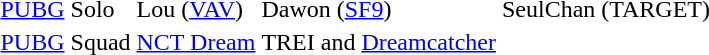<table>
<tr>
<td><a href='#'>PUBG</a> Solo</td>
<td>Lou (<a href='#'>VAV</a>)</td>
<td>Dawon (<a href='#'>SF9</a>)</td>
<td>SeulChan (TARGET)</td>
</tr>
<tr>
<td><a href='#'>PUBG</a> Squad</td>
<td><a href='#'>NCT Dream</a></td>
<td>TREI and <a href='#'>Dreamcatcher</a></td>
</tr>
</table>
